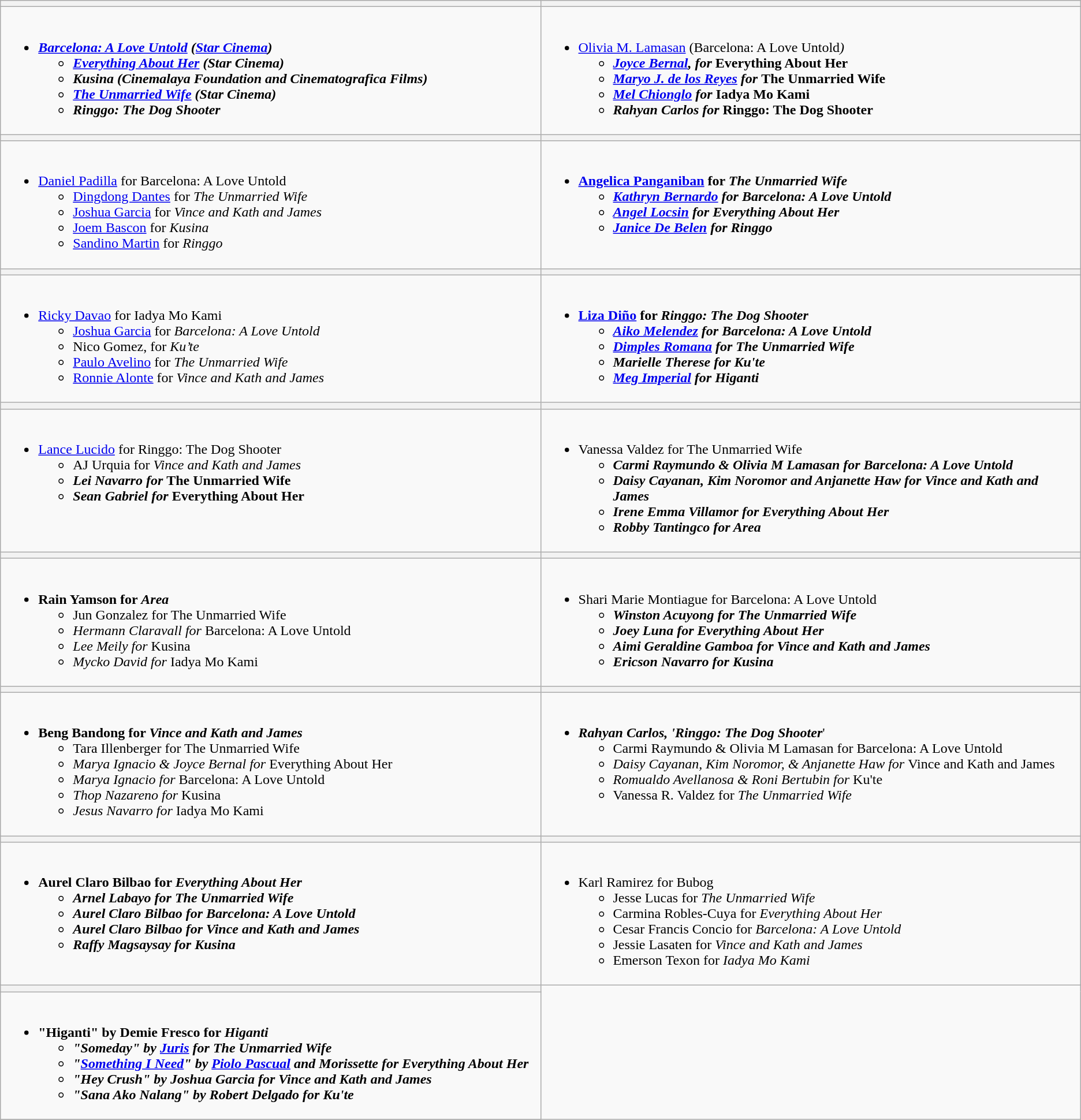<table class=wikitable>
<tr>
<th></th>
<th></th>
</tr>
<tr>
<td valign="top" width="50%"><br><ul><li><strong><em><a href='#'>Barcelona: A Love Untold</a><em> (<a href='#'>Star Cinema</a>)<strong><ul><li></em><a href='#'>Everything About Her</a><em> (Star Cinema) </li><li></em>Kusina<em> (Cinemalaya Foundation and Cinematografica Films)</li><li></em><a href='#'>The Unmarried Wife</a><em> (Star Cinema)</li><li></em>Ringgo: The Dog Shooter<em></li></ul></li></ul></td>
<td valign="top" width="50%"><br><ul><li></strong><a href='#'>Olivia M. Lamasan</a> (</em>Barcelona: A Love Untold<em>)<strong><ul><li><a href='#'>Joyce Bernal</a>, for </em>Everything About Her<em></li><li><a href='#'>Maryo J. de los Reyes</a> for </em>The Unmarried Wife<em></li><li><a href='#'>Mel Chionglo</a> for </em>Iadya Mo Kami<em></li><li>Rahyan Carlos for </em>Ringgo: The Dog Shooter<em></li></ul></li></ul></td>
</tr>
<tr>
<th></th>
<th></th>
</tr>
<tr>
<td valign="top" width="50%"><br><ul><li></strong><a href='#'>Daniel Padilla</a> for </em>Barcelona: A Love Untold</em></strong><ul><li><a href='#'>Dingdong Dantes</a> for <em>The Unmarried Wife</em></li><li><a href='#'>Joshua Garcia</a> for <em>Vince and Kath and James</em></li><li><a href='#'>Joem Bascon</a> for <em>Kusina</em></li><li><a href='#'>Sandino Martin</a> for <em>Ringgo</em></li></ul></li></ul></td>
<td valign="top" width="50%"><br><ul><li><strong><a href='#'>Angelica Panganiban</a> for <em>The Unmarried Wife<strong><em><ul><li><a href='#'>Kathryn Bernardo</a> for </em>Barcelona: A Love Untold<em></li><li><a href='#'>Angel Locsin</a> for </em>Everything About Her<em></li><li><a href='#'>Janice De Belen</a> for </em>Ringgo<em></li></ul></li></ul></td>
</tr>
<tr>
<th></th>
<th></th>
</tr>
<tr>
<td valign="top" width="50%"><br><ul><li></strong><a href='#'>Ricky Davao</a> for </em>Iadya Mo Kami</em></strong><ul><li><a href='#'>Joshua Garcia</a> for <em>Barcelona: A Love Untold</em></li><li>Nico Gomez, for <em>Ku’te</em></li><li><a href='#'>Paulo Avelino</a> for <em>The Unmarried Wife</em></li><li><a href='#'>Ronnie Alonte</a> for <em>Vince and Kath and James</em></li></ul></li></ul></td>
<td valign="top" width="50%"><br><ul><li><strong><a href='#'>Liza Diño</a> for <em>Ringgo: The Dog Shooter<strong><em><ul><li><a href='#'>Aiko Melendez</a> for </em>Barcelona: A Love Untold<em></li><li><a href='#'>Dimples Romana</a> for </em>The Unmarried Wife<em></li><li>Marielle Therese for </em>Ku'te<em></li><li><a href='#'>Meg Imperial</a> for </em>Higanti<em></li></ul></li></ul></td>
</tr>
<tr>
<th></th>
<th></th>
</tr>
<tr>
<td valign="top" width="50%"><br><ul><li></strong><a href='#'>Lance Lucido</a> for </em>Ringgo: The Dog Shooter</em></strong><ul><li>AJ Urquia for <em>Vince and Kath and James<strong></li><li>Lei Navarro for </em>The Unmarried Wife<em></li><li>Sean Gabriel for </em>Everything About Her<em></li></ul></li></ul></td>
<td valign="top" width="50%"><br><ul><li></strong>Vanessa Valdez for </em>The Unmarried Wife<strong><em><ul><li>Carmi Raymundo & Olivia M Lamasan for <em>Barcelona: A Love Untold</em></li><li>Daisy Cayanan, Kim Noromor and Anjanette Haw for <em>Vince and Kath and James</em></li><li>Irene Emma Villamor for <em>Everything About Her</em></li><li>Robby Tantingco for <em>Area</em></li></ul></li></ul></td>
</tr>
<tr>
<th></th>
<th></th>
</tr>
<tr>
<td valign="top" width="50%"><br><ul><li><strong>Rain Yamson for <em>Area</em></strong><ul><li>Jun Gonzalez for </em>The Unmarried Wife<em></li><li>Hermann Claravall for </em>Barcelona: A Love Untold<em></li><li>Lee Meily for </em>Kusina<em></li><li>Mycko David for </em>Iadya Mo Kami<em></li></ul></li></ul></td>
<td valign="top" width="50%"><br><ul><li></strong>Shari Marie Montiague for </em>Barcelona: A Love Untold<strong><em><ul><li>Winston Acuyong for <em>The Unmarried Wife</em></li><li>Joey Luna for <em>Everything About Her</em></li><li>Aimi Geraldine Gamboa for <em>Vince and Kath and James</em></li><li>Ericson Navarro for <em>Kusina</em></li></ul></li></ul></td>
</tr>
<tr>
<th></th>
<th></th>
</tr>
<tr>
<td valign="top" width="50%"><br><ul><li><strong>Beng Bandong for <em>Vince and Kath and James</em></strong><ul><li>Tara Illenberger for </em>The Unmarried Wife<em></li><li>Marya Ignacio & Joyce Bernal for </em>Everything About Her<em></li><li>Marya Ignacio for </em>Barcelona: A Love Untold<em></li><li>Thop Nazareno for </em>Kusina<em></li><li>Jesus Navarro for </em>Iadya Mo Kami<em></li></ul></li></ul></td>
<td valign="top" width="50%"><br><ul><li><strong><em>Rahyan Carlos, 'Ringgo: The Dog Shooter</em></strong>'<ul><li>Carmi Raymundo & Olivia M Lamasan for </em>Barcelona: A Love Untold<em></li><li>Daisy Cayanan, Kim Noromor, & Anjanette Haw for </em>Vince and Kath and James<em></li><li>Romualdo Avellanosa & Roni Bertubin for </em>Ku'te</strong></li><li>Vanessa R. Valdez for <em>The Unmarried Wife</em></li></ul></li></ul></td>
</tr>
<tr>
<th></th>
<th></th>
</tr>
<tr>
<td valign="top" width="50%"><br><ul><li><strong>Aurel Claro Bilbao for <em>Everything About Her<strong><em><ul><li>Arnel Labayo for </em>The Unmarried Wife<em></li><li>Aurel Claro Bilbao for </em>Barcelona: A Love Untold<em></li><li>Aurel Claro Bilbao for </em>Vince and Kath and James<em></li><li>Raffy Magsaysay for </em>Kusina<em></li></ul></li></ul></td>
<td valign="top" width="50%"><br><ul><li></strong>Karl Ramirez for </em>Bubog</em></strong><ul><li>Jesse Lucas for <em>The Unmarried Wife</em></li><li>Carmina Robles-Cuya for <em>Everything About Her</em></li><li>Cesar Francis Concio for <em>Barcelona: A Love Untold</em></li><li>Jessie Lasaten for <em>Vince and Kath and James</em></li><li>Emerson Texon for <em>Iadya Mo Kami</em></li></ul></li></ul></td>
</tr>
<tr>
<th></th>
</tr>
<tr>
<td valign="top" width="50%"><br><ul><li><strong>"Higanti" by Demie Fresco for <em>Higanti<strong><em><ul><li>"Someday" by <a href='#'>Juris</a> for </em>The Unmarried Wife<em></li><li>"<a href='#'>Something I Need</a>" by <a href='#'>Piolo Pascual</a> and Morissette for </em>Everything About Her<em></li><li>"Hey Crush" by Joshua Garcia for </em>Vince and Kath and James<em></li><li>"Sana Ako Nalang" by Robert Delgado for </em>Ku'te<em></li></ul></li></ul></td>
</tr>
<tr>
</tr>
</table>
